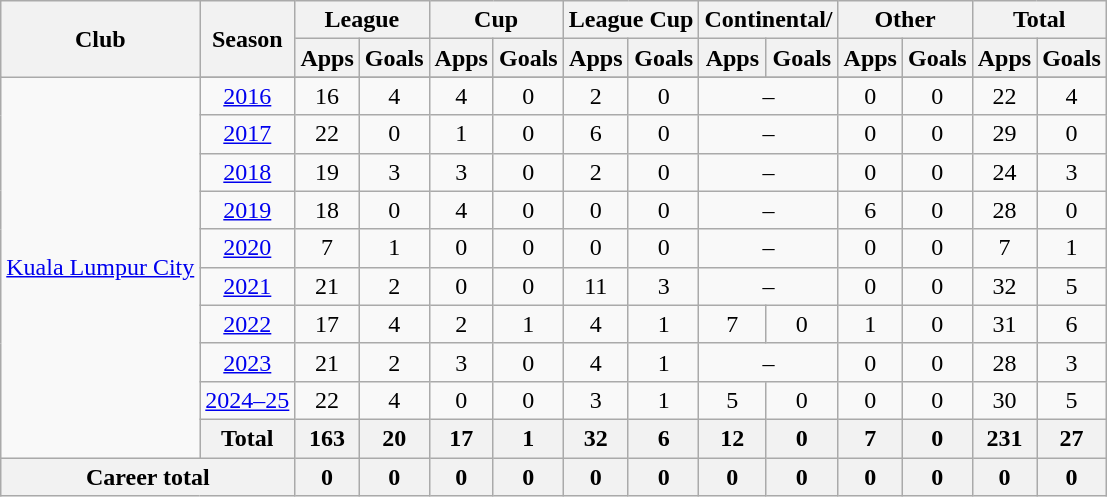<table class=wikitable style=text-align:center>
<tr>
<th rowspan="2">Club</th>
<th rowspan="2">Season</th>
<th colspan="2">League</th>
<th colspan="2">Cup</th>
<th colspan="2">League Cup</th>
<th colspan="2">Continental/</th>
<th colspan="2">Other</th>
<th colspan="2">Total</th>
</tr>
<tr>
<th>Apps</th>
<th>Goals</th>
<th>Apps</th>
<th>Goals</th>
<th>Apps</th>
<th>Goals</th>
<th>Apps</th>
<th>Goals</th>
<th>Apps</th>
<th>Goals</th>
<th>Apps</th>
<th>Goals</th>
</tr>
<tr>
<td rowspan="11"><a href='#'>Kuala Lumpur City</a></td>
</tr>
<tr>
<td><a href='#'>2016</a></td>
<td>16</td>
<td>4</td>
<td>4</td>
<td>0</td>
<td>2</td>
<td>0</td>
<td colspan="2">–</td>
<td>0</td>
<td>0</td>
<td>22</td>
<td>4</td>
</tr>
<tr>
<td><a href='#'>2017</a></td>
<td>22</td>
<td>0</td>
<td>1</td>
<td>0</td>
<td>6</td>
<td>0</td>
<td colspan="2">–</td>
<td>0</td>
<td>0</td>
<td>29</td>
<td>0</td>
</tr>
<tr>
<td><a href='#'>2018</a></td>
<td>19</td>
<td>3</td>
<td>3</td>
<td>0</td>
<td>2</td>
<td>0</td>
<td colspan="2">–</td>
<td>0</td>
<td>0</td>
<td>24</td>
<td>3</td>
</tr>
<tr>
<td><a href='#'>2019</a></td>
<td>18</td>
<td>0</td>
<td>4</td>
<td>0</td>
<td>0</td>
<td>0</td>
<td colspan="2">–</td>
<td>6</td>
<td>0</td>
<td>28</td>
<td>0</td>
</tr>
<tr>
<td><a href='#'>2020</a></td>
<td>7</td>
<td>1</td>
<td>0</td>
<td>0</td>
<td>0</td>
<td>0</td>
<td colspan="2">–</td>
<td>0</td>
<td>0</td>
<td>7</td>
<td>1</td>
</tr>
<tr>
<td><a href='#'>2021</a></td>
<td>21</td>
<td>2</td>
<td>0</td>
<td>0</td>
<td>11</td>
<td>3</td>
<td colspan="2">–</td>
<td>0</td>
<td>0</td>
<td>32</td>
<td>5</td>
</tr>
<tr>
<td><a href='#'>2022</a></td>
<td>17</td>
<td>4</td>
<td>2</td>
<td>1</td>
<td>4</td>
<td>1</td>
<td>7</td>
<td>0</td>
<td>1</td>
<td>0</td>
<td>31</td>
<td>6</td>
</tr>
<tr>
<td><a href='#'>2023</a></td>
<td>21</td>
<td>2</td>
<td>3</td>
<td>0</td>
<td>4</td>
<td>1</td>
<td colspan="2">–</td>
<td>0</td>
<td>0</td>
<td>28</td>
<td>3</td>
</tr>
<tr>
<td><a href='#'>2024–25</a></td>
<td>22</td>
<td>4</td>
<td>0</td>
<td>0</td>
<td>3</td>
<td>1</td>
<td>5</td>
<td>0</td>
<td>0</td>
<td>0</td>
<td>30</td>
<td>5</td>
</tr>
<tr>
<th>Total</th>
<th>163</th>
<th>20</th>
<th>17</th>
<th>1</th>
<th>32</th>
<th>6</th>
<th>12</th>
<th>0</th>
<th>7</th>
<th>0</th>
<th>231</th>
<th>27</th>
</tr>
<tr>
<th colspan=2>Career total</th>
<th>0</th>
<th>0</th>
<th>0</th>
<th>0</th>
<th>0</th>
<th>0</th>
<th>0</th>
<th>0</th>
<th>0</th>
<th>0</th>
<th>0</th>
<th>0</th>
</tr>
</table>
